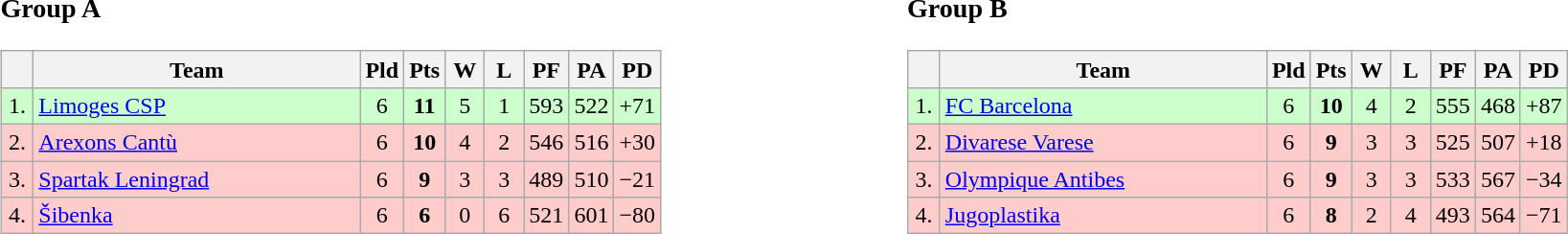<table>
<tr>
<td style="vertical-align:top; width:33%;"><br><h3>Group A</h3><table class="wikitable" style="text-align:center">
<tr>
<th width=15></th>
<th width=220>Team</th>
<th width=20>Pld</th>
<th width=20>Pts</th>
<th width=20>W</th>
<th width=20>L</th>
<th width=20>PF</th>
<th width=20>PA</th>
<th width=20>PD</th>
</tr>
<tr style="background: #ccffcc;">
<td>1.</td>
<td align=left> <a href='#'>Limoges CSP</a></td>
<td>6</td>
<td><strong>11</strong></td>
<td>5</td>
<td>1</td>
<td>593</td>
<td>522</td>
<td>+71</td>
</tr>
<tr style="background: #ffcccc;">
<td>2.</td>
<td align=left> <a href='#'>Arexons Cantù</a></td>
<td>6</td>
<td><strong>10</strong></td>
<td>4</td>
<td>2</td>
<td>546</td>
<td>516</td>
<td>+30</td>
</tr>
<tr style="background: #ffcccc;">
<td>3.</td>
<td align=left> <a href='#'>Spartak Leningrad</a></td>
<td>6</td>
<td><strong>9</strong></td>
<td>3</td>
<td>3</td>
<td>489</td>
<td>510</td>
<td>−21</td>
</tr>
<tr style="background: #ffcccc;">
<td>4.</td>
<td align=left> <a href='#'>Šibenka</a></td>
<td>6</td>
<td><strong>6</strong></td>
<td>0</td>
<td>6</td>
<td>521</td>
<td>601</td>
<td>−80</td>
</tr>
</table>
</td>
<td style="vertical-align:top; width:33%;"><br><h3>Group B</h3><table class="wikitable" style="text-align:center">
<tr>
<th width=15></th>
<th width=220>Team</th>
<th width=20>Pld</th>
<th width=20>Pts</th>
<th width=20>W</th>
<th width=20>L</th>
<th width=20>PF</th>
<th width=20>PA</th>
<th width=20>PD</th>
</tr>
<tr style="background: #ccffcc;">
<td>1.</td>
<td align=left> <a href='#'>FC Barcelona</a></td>
<td>6</td>
<td><strong>10</strong></td>
<td>4</td>
<td>2</td>
<td>555</td>
<td>468</td>
<td>+87</td>
</tr>
<tr style="background: #ffcccc;">
<td>2.</td>
<td align=left> <a href='#'>Divarese Varese</a></td>
<td>6</td>
<td><strong>9</strong></td>
<td>3</td>
<td>3</td>
<td>525</td>
<td>507</td>
<td>+18</td>
</tr>
<tr style="background: #ffcccc;">
<td>3.</td>
<td align=left> <a href='#'>Olympique Antibes</a></td>
<td>6</td>
<td><strong>9</strong></td>
<td>3</td>
<td>3</td>
<td>533</td>
<td>567</td>
<td>−34</td>
</tr>
<tr style="background: #ffcccc;">
<td>4.</td>
<td align=left> <a href='#'>Jugoplastika</a></td>
<td>6</td>
<td><strong>8</strong></td>
<td>2</td>
<td>4</td>
<td>493</td>
<td>564</td>
<td>−71</td>
</tr>
</table>
</td>
</tr>
</table>
